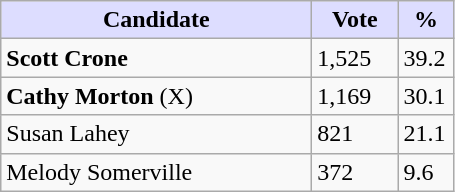<table class="wikitable">
<tr>
<th style="background:#ddf; width:200px;">Candidate</th>
<th style="background:#ddf; width:50px;">Vote</th>
<th style="background:#ddf; width:30px;">%</th>
</tr>
<tr>
<td><strong>Scott Crone</strong></td>
<td>1,525</td>
<td>39.2</td>
</tr>
<tr>
<td><strong>Cathy Morton</strong> (X)</td>
<td>1,169</td>
<td>30.1</td>
</tr>
<tr>
<td>Susan Lahey</td>
<td>821</td>
<td>21.1</td>
</tr>
<tr>
<td>Melody Somerville</td>
<td>372</td>
<td>9.6</td>
</tr>
</table>
